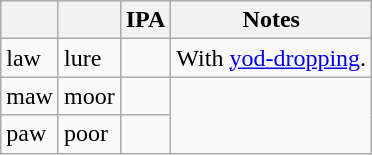<table class="wikitable sortable mw-collapsible mw-collapsed">
<tr>
<th></th>
<th></th>
<th>IPA</th>
<th>Notes</th>
</tr>
<tr>
<td>law</td>
<td>lure</td>
<td></td>
<td>With <a href='#'>yod-dropping</a>.</td>
</tr>
<tr>
<td>maw</td>
<td>moor</td>
<td></td>
</tr>
<tr>
<td>paw</td>
<td>poor</td>
<td></td>
</tr>
</table>
